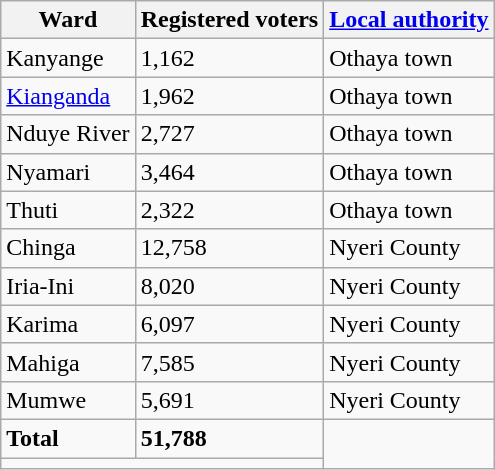<table class="wikitable">
<tr>
<th>Ward</th>
<th>Registered voters</th>
<th><a href='#'>Local authority</a></th>
</tr>
<tr>
<td>Kanyange</td>
<td>1,162</td>
<td>Othaya town</td>
</tr>
<tr>
<td><a href='#'>Kianganda</a></td>
<td>1,962</td>
<td>Othaya town</td>
</tr>
<tr>
<td>Nduye River</td>
<td>2,727</td>
<td>Othaya town</td>
</tr>
<tr>
<td>Nyamari</td>
<td>3,464</td>
<td>Othaya town</td>
</tr>
<tr>
<td>Thuti</td>
<td>2,322</td>
<td>Othaya town</td>
</tr>
<tr>
<td>Chinga</td>
<td>12,758</td>
<td>Nyeri County</td>
</tr>
<tr>
<td>Iria-Ini</td>
<td>8,020</td>
<td>Nyeri County</td>
</tr>
<tr>
<td>Karima</td>
<td>6,097</td>
<td>Nyeri County</td>
</tr>
<tr>
<td>Mahiga</td>
<td>7,585</td>
<td>Nyeri County</td>
</tr>
<tr>
<td>Mumwe</td>
<td>5,691</td>
<td>Nyeri County</td>
</tr>
<tr>
<td><strong>Total</strong></td>
<td><strong>51,788</strong></td>
</tr>
<tr>
<td colspan="2"></td>
</tr>
</table>
